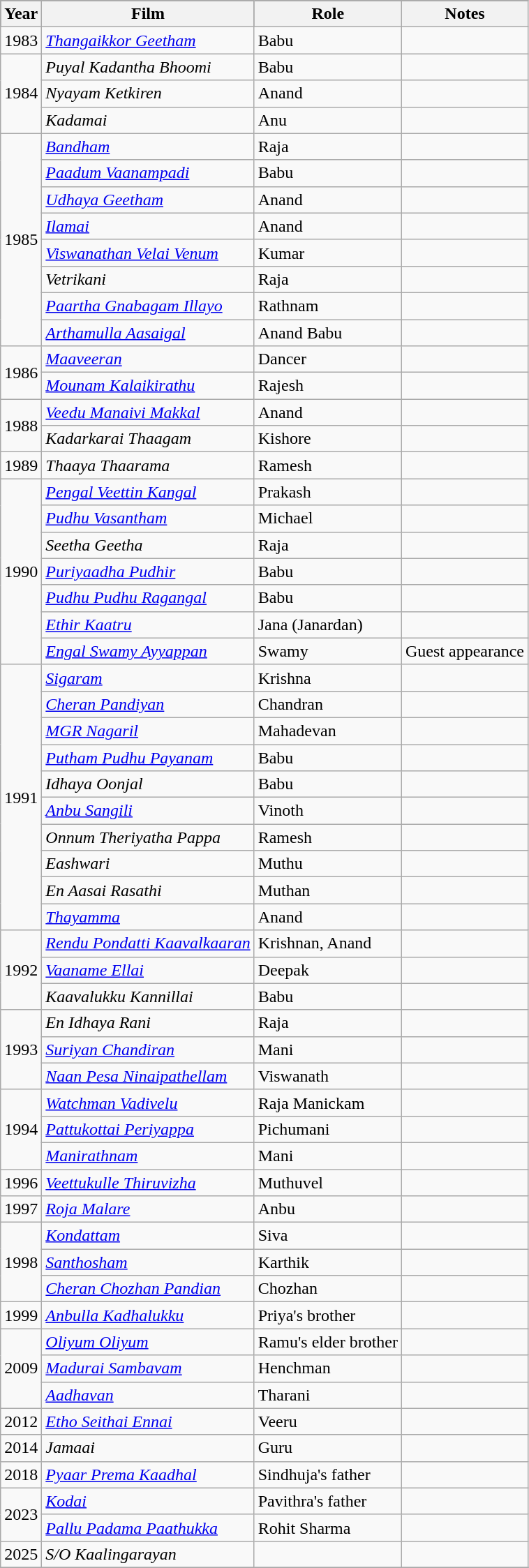<table class="wikitable sortable">
<tr style="background:#000;">
<th>Year</th>
<th>Film</th>
<th>Role</th>
<th class="unsortable">Notes</th>
</tr>
<tr>
<td>1983</td>
<td><em><a href='#'>Thangaikkor Geetham</a></em></td>
<td>Babu</td>
<td></td>
</tr>
<tr>
<td rowspan="3">1984</td>
<td><em>Puyal Kadantha Bhoomi</em></td>
<td>Babu</td>
<td></td>
</tr>
<tr>
<td><em>Nyayam Ketkiren</em></td>
<td>Anand</td>
<td></td>
</tr>
<tr>
<td><em>Kadamai</em></td>
<td>Anu</td>
<td></td>
</tr>
<tr>
<td rowspan="8">1985</td>
<td><em><a href='#'>Bandham</a></em></td>
<td>Raja</td>
<td></td>
</tr>
<tr>
<td><em><a href='#'>Paadum Vaanampadi</a></em></td>
<td>Babu</td>
<td></td>
</tr>
<tr>
<td><em><a href='#'>Udhaya Geetham</a></em></td>
<td>Anand</td>
<td></td>
</tr>
<tr>
<td><em><a href='#'>Ilamai</a></em></td>
<td>Anand</td>
<td></td>
</tr>
<tr>
<td><em><a href='#'>Viswanathan Velai Venum</a></em></td>
<td>Kumar</td>
<td></td>
</tr>
<tr>
<td><em>Vetrikani</em></td>
<td>Raja</td>
<td></td>
</tr>
<tr>
<td><em><a href='#'>Paartha Gnabagam Illayo</a></em></td>
<td>Rathnam</td>
<td></td>
</tr>
<tr>
<td><em><a href='#'>Arthamulla Aasaigal</a></em></td>
<td>Anand Babu</td>
<td></td>
</tr>
<tr>
<td rowspan="2">1986</td>
<td><em><a href='#'>Maaveeran</a></em></td>
<td>Dancer</td>
<td></td>
</tr>
<tr>
<td><em><a href='#'>Mounam Kalaikirathu</a></em></td>
<td>Rajesh</td>
<td></td>
</tr>
<tr>
<td rowspan="2">1988</td>
<td><em><a href='#'>Veedu Manaivi Makkal</a></em></td>
<td>Anand</td>
<td></td>
</tr>
<tr>
<td><em>Kadarkarai Thaagam</em></td>
<td>Kishore</td>
<td></td>
</tr>
<tr>
<td>1989</td>
<td><em>Thaaya Thaarama</em></td>
<td>Ramesh</td>
<td></td>
</tr>
<tr>
<td rowspan="7">1990</td>
<td><em><a href='#'>Pengal Veettin Kangal</a></em></td>
<td>Prakash</td>
<td></td>
</tr>
<tr>
<td><em><a href='#'>Pudhu Vasantham</a></em></td>
<td>Michael</td>
<td></td>
</tr>
<tr>
<td><em>Seetha Geetha</em></td>
<td>Raja</td>
<td></td>
</tr>
<tr>
<td><em><a href='#'>Puriyaadha Pudhir</a></em></td>
<td>Babu</td>
<td></td>
</tr>
<tr>
<td><em><a href='#'>Pudhu Pudhu Ragangal</a></em></td>
<td>Babu</td>
<td></td>
</tr>
<tr>
<td><em><a href='#'>Ethir Kaatru</a></em></td>
<td>Jana (Janardan)</td>
<td></td>
</tr>
<tr>
<td><em><a href='#'>Engal Swamy Ayyappan</a></em></td>
<td>Swamy</td>
<td>Guest appearance</td>
</tr>
<tr>
<td rowspan="10">1991</td>
<td><em><a href='#'>Sigaram</a></em></td>
<td>Krishna</td>
<td></td>
</tr>
<tr>
<td><em><a href='#'>Cheran Pandiyan</a></em></td>
<td>Chandran</td>
<td></td>
</tr>
<tr>
<td><em><a href='#'>MGR Nagaril</a></em></td>
<td>Mahadevan</td>
<td></td>
</tr>
<tr>
<td><em><a href='#'>Putham Pudhu Payanam</a></em></td>
<td>Babu</td>
<td></td>
</tr>
<tr>
<td><em>Idhaya Oonjal</em></td>
<td>Babu</td>
<td></td>
</tr>
<tr>
<td><em><a href='#'>Anbu Sangili</a></em></td>
<td>Vinoth</td>
<td></td>
</tr>
<tr>
<td><em>Onnum Theriyatha Pappa</em></td>
<td>Ramesh</td>
<td></td>
</tr>
<tr>
<td><em>Eashwari</em></td>
<td>Muthu</td>
<td></td>
</tr>
<tr>
<td><em>En Aasai Rasathi</em></td>
<td>Muthan</td>
<td></td>
</tr>
<tr>
<td><em><a href='#'>Thayamma</a></em></td>
<td>Anand</td>
<td></td>
</tr>
<tr>
<td rowspan="3">1992</td>
<td><em><a href='#'>Rendu Pondatti Kaavalkaaran</a></em></td>
<td>Krishnan, Anand</td>
<td></td>
</tr>
<tr>
<td><em><a href='#'>Vaaname Ellai</a></em></td>
<td>Deepak</td>
<td></td>
</tr>
<tr>
<td><em>Kaavalukku Kannillai</em></td>
<td>Babu</td>
<td></td>
</tr>
<tr>
<td rowspan="3">1993</td>
<td><em>En Idhaya Rani</em></td>
<td>Raja</td>
<td></td>
</tr>
<tr>
<td><em><a href='#'>Suriyan Chandiran</a></em></td>
<td>Mani</td>
<td></td>
</tr>
<tr>
<td><em><a href='#'>Naan Pesa Ninaipathellam</a></em></td>
<td>Viswanath</td>
<td></td>
</tr>
<tr>
<td rowspan="3">1994</td>
<td><em><a href='#'>Watchman Vadivelu</a></em></td>
<td>Raja Manickam</td>
<td></td>
</tr>
<tr>
<td><em><a href='#'>Pattukottai Periyappa</a></em></td>
<td>Pichumani</td>
<td></td>
</tr>
<tr>
<td><em><a href='#'>Manirathnam</a></em></td>
<td>Mani</td>
<td></td>
</tr>
<tr>
<td>1996</td>
<td><em><a href='#'>Veettukulle Thiruvizha</a></em></td>
<td>Muthuvel</td>
<td></td>
</tr>
<tr>
<td>1997</td>
<td><em><a href='#'>Roja Malare</a></em></td>
<td>Anbu</td>
<td></td>
</tr>
<tr>
<td rowspan="3">1998</td>
<td><em><a href='#'>Kondattam</a></em></td>
<td>Siva</td>
<td></td>
</tr>
<tr>
<td><em><a href='#'>Santhosham</a></em></td>
<td>Karthik</td>
<td></td>
</tr>
<tr>
<td><em><a href='#'>Cheran Chozhan Pandian</a></em></td>
<td>Chozhan</td>
<td></td>
</tr>
<tr>
<td>1999</td>
<td><em><a href='#'>Anbulla Kadhalukku</a></em></td>
<td>Priya's brother</td>
<td></td>
</tr>
<tr>
<td rowspan="3">2009</td>
<td><em><a href='#'>Oliyum Oliyum</a></em></td>
<td>Ramu's elder brother</td>
<td></td>
</tr>
<tr>
<td><em><a href='#'>Madurai Sambavam</a></em></td>
<td>Henchman</td>
<td></td>
</tr>
<tr>
<td><em><a href='#'>Aadhavan</a></em></td>
<td>Tharani</td>
<td></td>
</tr>
<tr>
<td>2012</td>
<td><em><a href='#'>Etho Seithai Ennai</a></em></td>
<td>Veeru</td>
<td></td>
</tr>
<tr>
<td>2014</td>
<td><em>Jamaai</em></td>
<td>Guru</td>
<td></td>
</tr>
<tr>
<td>2018</td>
<td><em><a href='#'>Pyaar Prema Kaadhal</a></em></td>
<td>Sindhuja's father</td>
<td></td>
</tr>
<tr>
<td rowspan="2">2023</td>
<td><em><a href='#'>Kodai</a></em></td>
<td>Pavithra's father</td>
<td></td>
</tr>
<tr>
<td><em><a href='#'>Pallu Padama Paathukka</a></em></td>
<td>Rohit Sharma</td>
<td></td>
</tr>
<tr>
<td>2025</td>
<td><em>S/O Kaalingarayan</em></td>
<td></td>
<td></td>
</tr>
<tr>
</tr>
</table>
